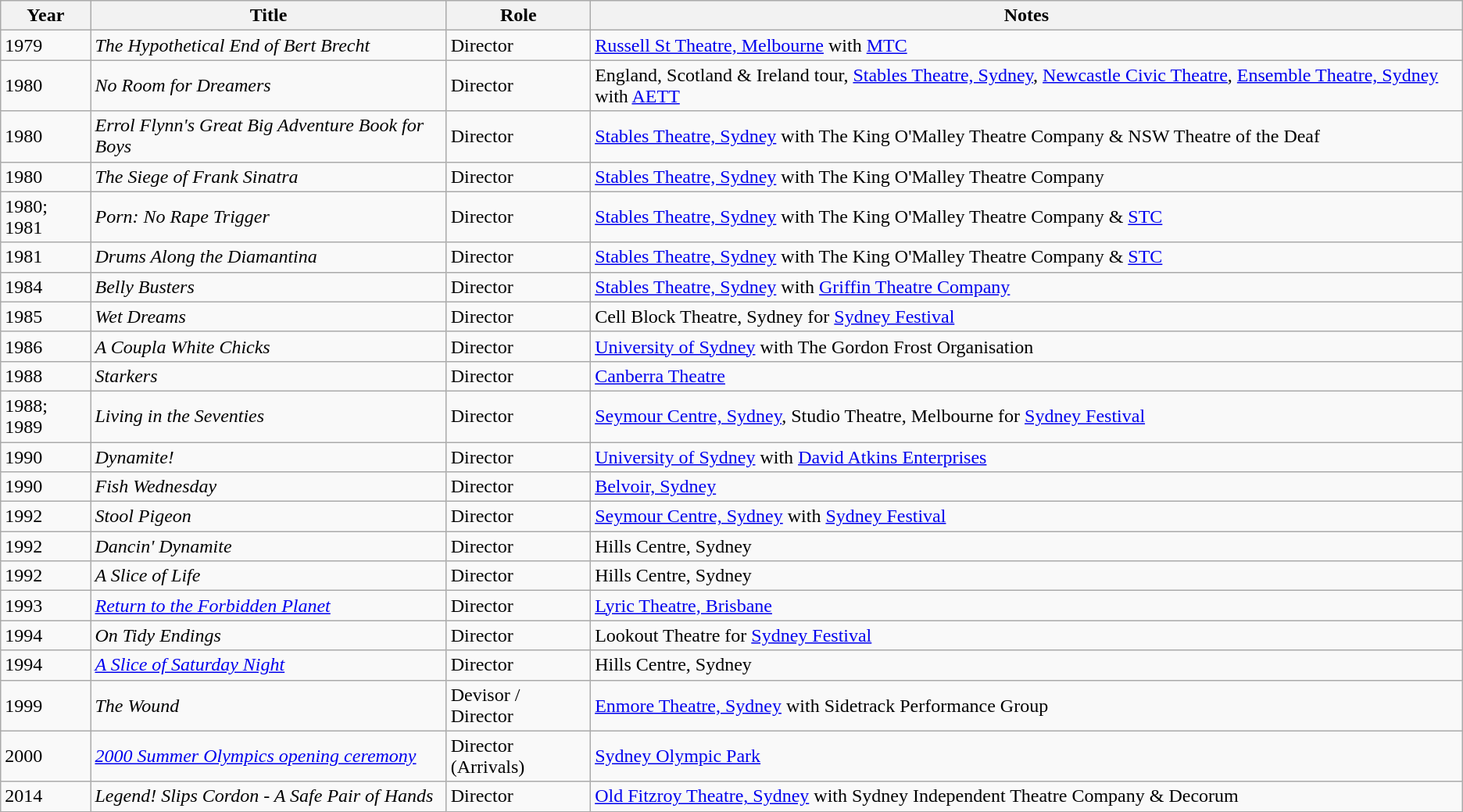<table class=wikitable>
<tr>
<th>Year</th>
<th>Title</th>
<th>Role</th>
<th>Notes</th>
</tr>
<tr>
<td>1979</td>
<td><em>The Hypothetical End of Bert Brecht</em></td>
<td>Director</td>
<td><a href='#'>Russell St Theatre, Melbourne</a> with <a href='#'>MTC</a></td>
</tr>
<tr>
<td>1980</td>
<td><em>No Room for Dreamers</em></td>
<td>Director</td>
<td>England, Scotland & Ireland tour, <a href='#'>Stables Theatre, Sydney</a>, <a href='#'>Newcastle Civic Theatre</a>, <a href='#'>Ensemble Theatre, Sydney</a> with <a href='#'>AETT</a></td>
</tr>
<tr>
<td>1980</td>
<td><em>Errol Flynn's Great Big Adventure Book for Boys</em></td>
<td>Director</td>
<td><a href='#'>Stables Theatre, Sydney</a> with The King O'Malley Theatre Company & NSW Theatre of the Deaf</td>
</tr>
<tr>
<td>1980</td>
<td><em>The Siege of Frank Sinatra</em></td>
<td>Director</td>
<td><a href='#'>Stables Theatre, Sydney</a> with The King O'Malley Theatre Company</td>
</tr>
<tr>
<td>1980; 1981</td>
<td><em>Porn: No Rape Trigger</em></td>
<td>Director</td>
<td><a href='#'>Stables Theatre, Sydney</a> with The King O'Malley Theatre Company & <a href='#'>STC</a></td>
</tr>
<tr>
<td>1981</td>
<td><em>Drums Along the Diamantina</em></td>
<td>Director</td>
<td><a href='#'>Stables Theatre, Sydney</a> with The King O'Malley Theatre Company & <a href='#'>STC</a></td>
</tr>
<tr>
<td>1984</td>
<td><em>Belly Busters</em></td>
<td>Director</td>
<td><a href='#'>Stables Theatre, Sydney</a> with <a href='#'>Griffin Theatre Company</a></td>
</tr>
<tr>
<td>1985</td>
<td><em>Wet Dreams</em></td>
<td>Director</td>
<td>Cell Block Theatre, Sydney for <a href='#'>Sydney Festival</a></td>
</tr>
<tr>
<td>1986</td>
<td><em>A Coupla White Chicks</em></td>
<td>Director</td>
<td><a href='#'>University of Sydney</a> with The Gordon Frost Organisation</td>
</tr>
<tr>
<td>1988</td>
<td><em>Starkers</em></td>
<td>Director</td>
<td><a href='#'>Canberra Theatre</a></td>
</tr>
<tr>
<td>1988; 1989</td>
<td><em>Living in the Seventies</em></td>
<td>Director</td>
<td><a href='#'>Seymour Centre, Sydney</a>, Studio Theatre, Melbourne for <a href='#'>Sydney Festival</a></td>
</tr>
<tr>
<td>1990</td>
<td><em>Dynamite!</em></td>
<td>Director</td>
<td><a href='#'>University of Sydney</a> with <a href='#'>David Atkins Enterprises</a></td>
</tr>
<tr>
<td>1990</td>
<td><em>Fish Wednesday</em></td>
<td>Director</td>
<td><a href='#'>Belvoir, Sydney</a></td>
</tr>
<tr>
<td>1992</td>
<td><em>Stool Pigeon</em></td>
<td>Director</td>
<td><a href='#'>Seymour Centre, Sydney</a> with <a href='#'>Sydney Festival</a></td>
</tr>
<tr>
<td>1992</td>
<td><em>Dancin' Dynamite</em></td>
<td>Director</td>
<td>Hills Centre, Sydney</td>
</tr>
<tr>
<td>1992</td>
<td><em>A Slice of Life</em></td>
<td>Director</td>
<td>Hills Centre, Sydney</td>
</tr>
<tr>
<td>1993</td>
<td><em><a href='#'>Return to the Forbidden Planet</a></em></td>
<td>Director</td>
<td><a href='#'>Lyric Theatre, Brisbane</a></td>
</tr>
<tr>
<td>1994</td>
<td><em>On Tidy Endings</em></td>
<td>Director</td>
<td>Lookout Theatre for <a href='#'>Sydney Festival</a></td>
</tr>
<tr>
<td>1994</td>
<td><em><a href='#'>A Slice of Saturday Night</a></em></td>
<td>Director</td>
<td>Hills Centre, Sydney</td>
</tr>
<tr>
<td>1999</td>
<td><em>The Wound</em></td>
<td>Devisor / Director</td>
<td><a href='#'>Enmore Theatre, Sydney</a> with Sidetrack Performance Group</td>
</tr>
<tr>
<td>2000</td>
<td><em><a href='#'>2000 Summer Olympics opening ceremony</a></em></td>
<td>Director (Arrivals)</td>
<td><a href='#'>Sydney Olympic Park</a></td>
</tr>
<tr>
<td>2014</td>
<td><em>Legend! Slips Cordon - A Safe Pair of Hands</em></td>
<td>Director</td>
<td><a href='#'>Old Fitzroy Theatre, Sydney</a> with Sydney Independent Theatre Company & Decorum</td>
</tr>
</table>
